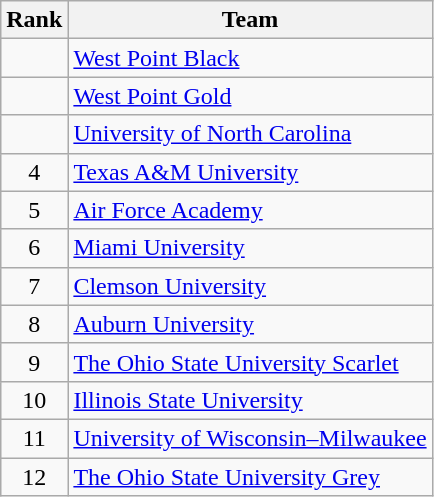<table class="wikitable">
<tr>
<th>Rank</th>
<th>Team</th>
</tr>
<tr>
<td align=center></td>
<td align="left"><a href='#'>West Point Black</a></td>
</tr>
<tr>
<td align=center></td>
<td align="left"><a href='#'>West Point Gold</a></td>
</tr>
<tr>
<td align=center></td>
<td align="left"><a href='#'>University of North Carolina</a></td>
</tr>
<tr>
<td align=center>4</td>
<td align="left"><a href='#'>Texas A&M University</a></td>
</tr>
<tr>
<td align=center>5</td>
<td align="left"><a href='#'>Air Force Academy</a></td>
</tr>
<tr>
<td align=center>6</td>
<td align="left"><a href='#'>Miami University</a></td>
</tr>
<tr>
<td align=center>7</td>
<td align="left"><a href='#'>Clemson University</a></td>
</tr>
<tr>
<td align=center>8</td>
<td align="left"><a href='#'>Auburn University</a></td>
</tr>
<tr>
<td align=center>9</td>
<td align="left"><a href='#'>The Ohio State University Scarlet</a></td>
</tr>
<tr>
<td align=center>10</td>
<td align="left"><a href='#'>Illinois State University</a></td>
</tr>
<tr>
<td align=center>11</td>
<td align="left"><a href='#'>University of Wisconsin–Milwaukee</a></td>
</tr>
<tr>
<td align=center>12</td>
<td align="left"><a href='#'>The Ohio State University Grey</a></td>
</tr>
</table>
